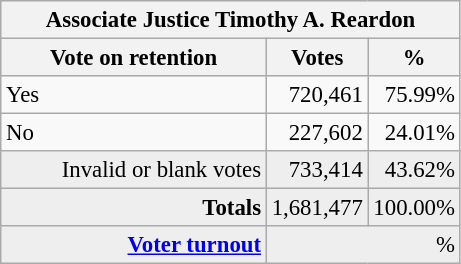<table class="wikitable" style="font-size: 95%;">
<tr style="background-color:#E9E9E9">
<th colspan=7>Associate Justice Timothy A. Reardon</th>
</tr>
<tr style="background-color:#E9E9E9">
<th style="width: 170px">Vote on retention</th>
<th style="width: 50px">Votes</th>
<th style="width: 40px">%</th>
</tr>
<tr>
<td>Yes</td>
<td align="right">720,461</td>
<td align="right">75.99%</td>
</tr>
<tr>
<td>No</td>
<td align="right">227,602</td>
<td align="right">24.01%</td>
</tr>
<tr style="background-color:#EEEEEE">
<td align="right">Invalid or blank votes</td>
<td align="right">733,414</td>
<td align="right">43.62%</td>
</tr>
<tr style="background-color:#EEEEEE">
<td colspan="1" align="right"><strong>Totals</strong></td>
<td align="right">1,681,477</td>
<td align="right">100.00%</td>
</tr>
<tr style="background-color:#EEEEEE">
<td align="right"><strong><a href='#'>Voter turnout</a></strong></td>
<td colspan="2" align="right">%</td>
</tr>
</table>
